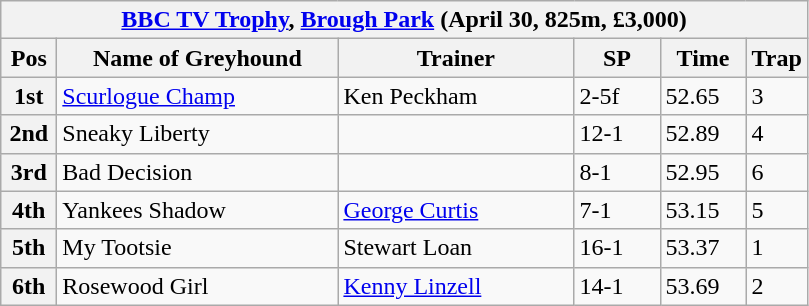<table class="wikitable">
<tr>
<th colspan="6"><a href='#'>BBC TV Trophy</a>, <a href='#'>Brough Park</a> (April 30, 825m, £3,000)</th>
</tr>
<tr>
<th width=30>Pos</th>
<th width=180>Name of Greyhound</th>
<th width=150>Trainer</th>
<th width=50>SP</th>
<th width=50>Time</th>
<th width=30>Trap</th>
</tr>
<tr>
<th>1st</th>
<td><a href='#'>Scurlogue Champ</a></td>
<td>Ken Peckham</td>
<td>2-5f</td>
<td>52.65</td>
<td>3</td>
</tr>
<tr>
<th>2nd</th>
<td>Sneaky Liberty</td>
<td></td>
<td>12-1</td>
<td>52.89</td>
<td>4</td>
</tr>
<tr>
<th>3rd</th>
<td>Bad Decision</td>
<td></td>
<td>8-1</td>
<td>52.95</td>
<td>6</td>
</tr>
<tr>
<th>4th</th>
<td>Yankees Shadow</td>
<td><a href='#'>George Curtis</a></td>
<td>7-1</td>
<td>53.15</td>
<td>5</td>
</tr>
<tr>
<th>5th</th>
<td>My Tootsie</td>
<td>Stewart Loan</td>
<td>16-1</td>
<td>53.37</td>
<td>1</td>
</tr>
<tr>
<th>6th</th>
<td>Rosewood Girl</td>
<td><a href='#'>Kenny Linzell</a></td>
<td>14-1</td>
<td>53.69</td>
<td>2</td>
</tr>
</table>
